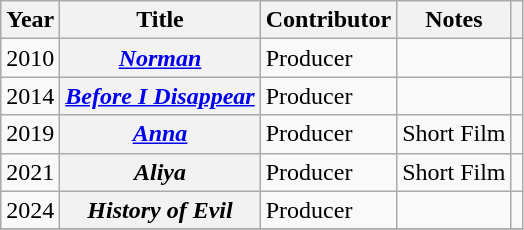<table class="wikitable sortable plainrowheaders">
<tr>
<th scope="col">Year</th>
<th scope="col">Title</th>
<th scope="col">Contributor</th>
<th scope="col" class="unsortable">Notes</th>
<th scope="col" class="unsortable"></th>
</tr>
<tr>
<td>2010</td>
<th scope="row"><em><a href='#'>Norman</a></em></th>
<td>Producer</td>
<td></td>
<td style="text-align:center;"></td>
</tr>
<tr>
<td>2014</td>
<th scope="row"><em><a href='#'>Before I Disappear</a></em></th>
<td>Producer</td>
<td></td>
<td style="text-align:center;"></td>
</tr>
<tr>
<td>2019</td>
<th scope="row"><em><a href='#'>Anna</a></em></th>
<td>Producer</td>
<td>Short Film</td>
<td style="text-align:center;"></td>
</tr>
<tr>
<td>2021</td>
<th scope="row"><em>Aliya</em></th>
<td>Producer</td>
<td>Short Film</td>
<td style="text-align:center;"></td>
</tr>
<tr>
<td>2024</td>
<th scope="row"><em>History of Evil</em></th>
<td>Producer</td>
<td></td>
<td style="text-align:center;"></td>
</tr>
<tr>
</tr>
</table>
